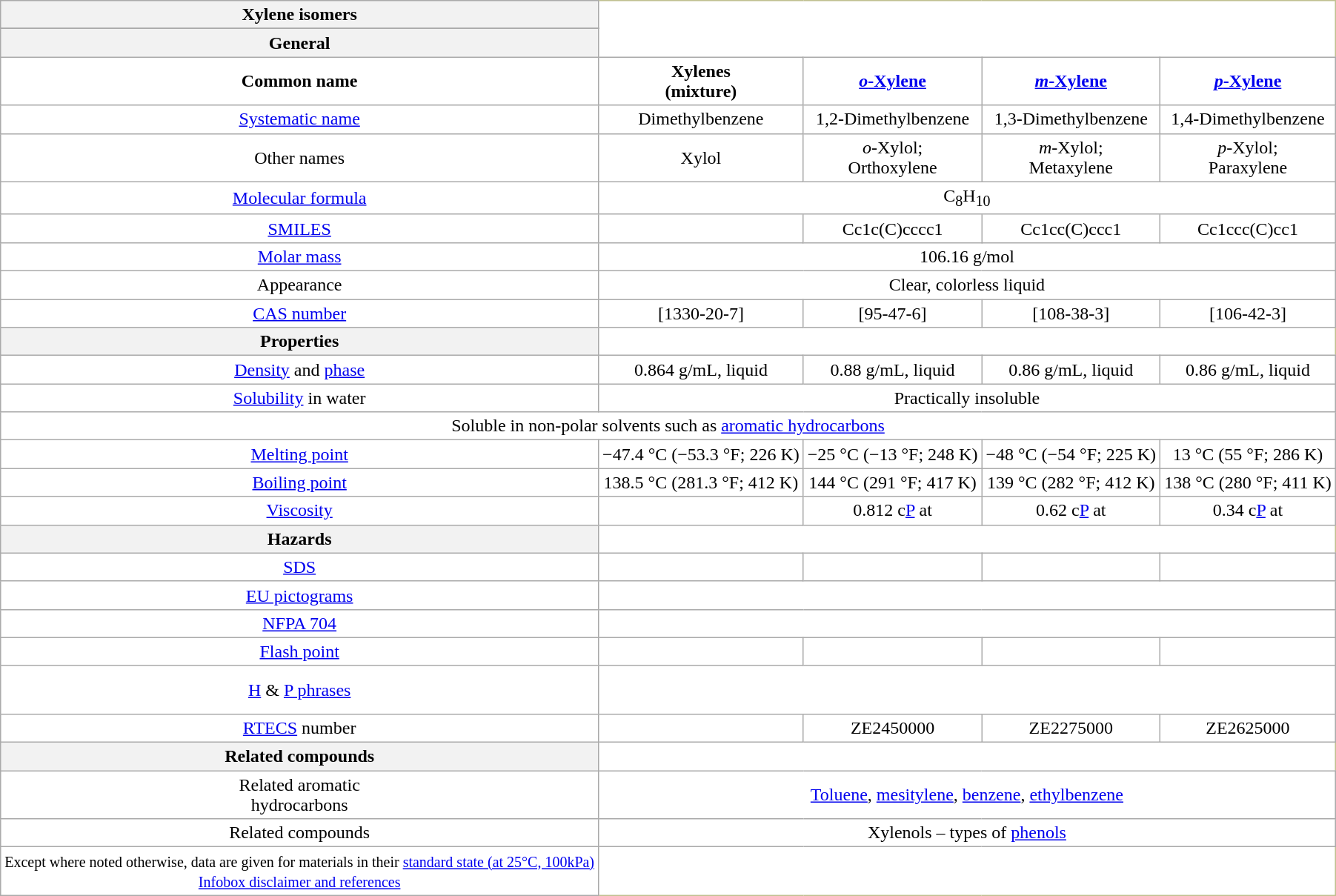<table align="center" class="wikitable" style="background:white; border-color:#C0C090; text-align:center;">
<tr>
<th>Xylene isomers</th>
</tr>
<tr>
</tr>
<tr>
<th>General</th>
</tr>
<tr style="font-weight:bold;">
<td>Common name</td>
<td>Xylenes<br>(mixture)</td>
<td><a href='#'><em>o</em>-Xylene</a></td>
<td><a href='#'><em>m</em>-Xylene</a></td>
<td><a href='#'><em>p</em>-Xylene</a></td>
</tr>
<tr>
<td><a href='#'>Systematic name</a></td>
<td>Dimethylbenzene</td>
<td>1,2-Dimethylbenzene</td>
<td>1,3-Dimethylbenzene</td>
<td>1,4-Dimethylbenzene</td>
</tr>
<tr>
<td>Other names</td>
<td>Xylol</td>
<td><em>o</em>-Xylol;<br>Orthoxylene</td>
<td><em>m</em>-Xylol;<br>Metaxylene</td>
<td><em>p</em>-Xylol;<br>Paraxylene</td>
</tr>
<tr>
<td><a href='#'>Molecular formula</a></td>
<td colspan="4">C<sub>8</sub>H<sub>10</sub></td>
</tr>
<tr>
<td><a href='#'>SMILES</a></td>
<td></td>
<td>Cc1c(C)cccc1</td>
<td>Cc1cc(C)ccc1</td>
<td>Cc1ccc(C)cc1</td>
</tr>
<tr>
<td><a href='#'>Molar mass</a></td>
<td colspan="4">106.16 g/mol</td>
</tr>
<tr>
<td>Appearance</td>
<td colspan="4">Clear, colorless liquid</td>
</tr>
<tr>
<td><a href='#'>CAS number</a></td>
<td>[1330-20-7]</td>
<td>[95-47-6]</td>
<td>[108-38-3]</td>
<td>[106-42-3]</td>
</tr>
<tr>
<th>Properties</th>
</tr>
<tr>
<td><a href='#'>Density</a> and <a href='#'>phase</a></td>
<td>0.864 g/mL, liquid</td>
<td>0.88 g/mL, liquid</td>
<td>0.86 g/mL, liquid</td>
<td>0.86 g/mL, liquid</td>
</tr>
<tr>
<td><a href='#'>Solubility</a> in water</td>
<td colspan="4">Practically insoluble</td>
</tr>
<tr>
<td colspan="5">Soluble in non-polar solvents such as <a href='#'>aromatic hydrocarbons</a></td>
</tr>
<tr>
<td><a href='#'>Melting point</a></td>
<td>−47.4 °C (−53.3 °F; 226 K)</td>
<td>−25 °C (−13 °F; 248 K)</td>
<td>−48 °C (−54 °F; 225 K)</td>
<td>13 °C (55 °F; 286 K)</td>
</tr>
<tr>
<td><a href='#'>Boiling point</a></td>
<td>138.5 °C (281.3 °F; 412 K)</td>
<td>144 °C (291 °F; 417 K)</td>
<td>139 °C (282 °F; 412 K)</td>
<td>138 °C (280 °F; 411 K)</td>
</tr>
<tr>
<td><a href='#'>Viscosity</a></td>
<td></td>
<td>0.812 c<a href='#'>P</a> at </td>
<td>0.62 c<a href='#'>P</a> at </td>
<td>0.34 c<a href='#'>P</a> at </td>
</tr>
<tr>
<th>Hazards </th>
</tr>
<tr>
<td><a href='#'>SDS</a></td>
<td></td>
<td></td>
<td></td>
<td></td>
</tr>
<tr>
<td><a href='#'>EU pictograms</a></td>
<td colspan="4"></td>
</tr>
<tr>
<td><a href='#'>NFPA 704</a></td>
<td colspan="4"></td>
</tr>
<tr>
<td><a href='#'>Flash point</a></td>
<td></td>
<td></td>
<td></td>
<td></td>
</tr>
<tr>
<td><a href='#'>H</a> & <a href='#'>P phrases</a></td>
<td colspan="4"><br><br></td>
</tr>
<tr>
<td><a href='#'>RTECS</a> number</td>
<td></td>
<td>ZE2450000</td>
<td>ZE2275000</td>
<td>ZE2625000</td>
</tr>
<tr>
<th>Related compounds</th>
</tr>
<tr>
<td>Related aromatic<br>hydrocarbons</td>
<td colspan="4"><a href='#'>Toluene</a>, <a href='#'>mesitylene</a>, <a href='#'>benzene</a>, <a href='#'>ethylbenzene</a></td>
</tr>
<tr>
<td>Related compounds</td>
<td colspan="4">Xylenols – types of <a href='#'>phenols</a></td>
</tr>
<tr>
<td><small>Except where noted otherwise, data are given for materials in their <a href='#'>standard state (at 25°C, 100kPa)</a><br><a href='#'>Infobox disclaimer and references</a></small></td>
</tr>
</table>
